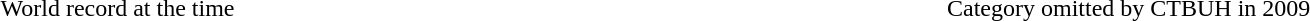<table>
<tr>
<td width=10%> World record at the time</td>
<td width=10%> Category omitted by CTBUH in 2009</td>
</tr>
</table>
